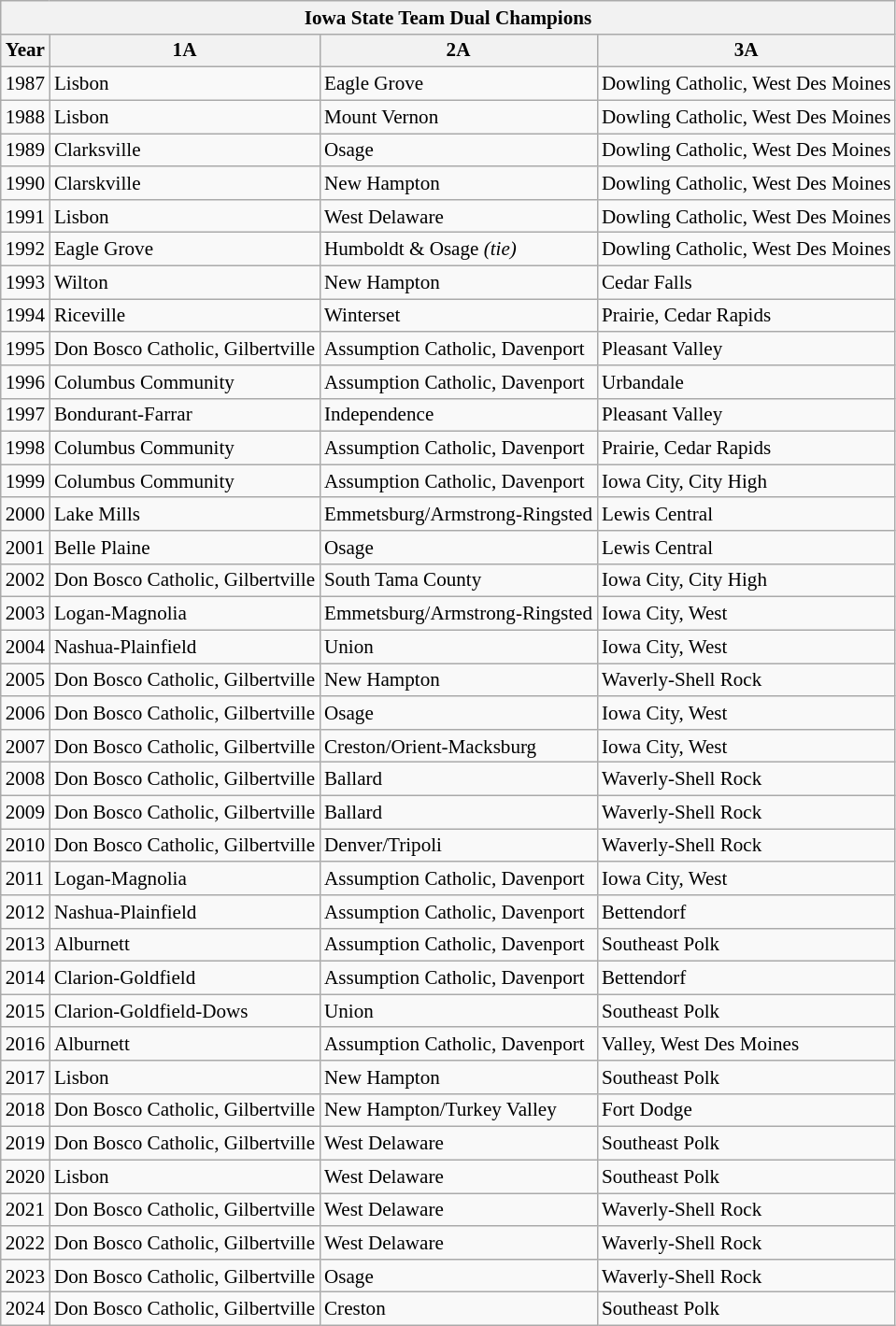<table class="wikitable collapsible collapsed" style="font-size:88%; min-width:40em">
<tr>
<th colspan=4>Iowa State Team Dual Champions</th>
</tr>
<tr>
<th>Year</th>
<th>1A</th>
<th>2A</th>
<th>3A</th>
</tr>
<tr>
<td>1987</td>
<td>Lisbon</td>
<td>Eagle Grove</td>
<td>Dowling Catholic, West Des Moines</td>
</tr>
<tr>
<td>1988</td>
<td>Lisbon</td>
<td>Mount Vernon</td>
<td>Dowling Catholic, West Des Moines</td>
</tr>
<tr>
<td>1989</td>
<td>Clarksville</td>
<td>Osage</td>
<td>Dowling Catholic, West Des Moines</td>
</tr>
<tr>
<td>1990</td>
<td>Clarskville</td>
<td>New Hampton</td>
<td>Dowling Catholic, West Des Moines</td>
</tr>
<tr>
<td>1991</td>
<td>Lisbon</td>
<td>West Delaware</td>
<td>Dowling Catholic, West Des Moines</td>
</tr>
<tr>
<td>1992</td>
<td>Eagle Grove</td>
<td>Humboldt & Osage <em>(tie)</em></td>
<td>Dowling Catholic, West Des Moines</td>
</tr>
<tr>
<td>1993</td>
<td>Wilton</td>
<td>New Hampton</td>
<td>Cedar Falls</td>
</tr>
<tr>
<td>1994</td>
<td>Riceville</td>
<td>Winterset</td>
<td>Prairie, Cedar Rapids</td>
</tr>
<tr>
<td>1995</td>
<td>Don Bosco Catholic, Gilbertville</td>
<td>Assumption Catholic, Davenport</td>
<td>Pleasant Valley</td>
</tr>
<tr>
<td>1996</td>
<td>Columbus Community</td>
<td>Assumption Catholic, Davenport</td>
<td>Urbandale</td>
</tr>
<tr>
<td>1997</td>
<td>Bondurant-Farrar</td>
<td>Independence</td>
<td>Pleasant Valley</td>
</tr>
<tr>
<td>1998</td>
<td>Columbus Community</td>
<td>Assumption Catholic, Davenport</td>
<td>Prairie, Cedar Rapids</td>
</tr>
<tr>
<td>1999</td>
<td>Columbus Community</td>
<td>Assumption Catholic, Davenport</td>
<td>Iowa City, City High</td>
</tr>
<tr>
<td>2000</td>
<td>Lake Mills</td>
<td>Emmetsburg/Armstrong-Ringsted</td>
<td>Lewis Central</td>
</tr>
<tr>
<td>2001</td>
<td>Belle Plaine</td>
<td>Osage</td>
<td>Lewis Central</td>
</tr>
<tr>
<td>2002</td>
<td>Don Bosco Catholic, Gilbertville</td>
<td>South Tama County</td>
<td>Iowa City, City High</td>
</tr>
<tr>
<td>2003</td>
<td>Logan-Magnolia</td>
<td>Emmetsburg/Armstrong-Ringsted</td>
<td>Iowa City, West</td>
</tr>
<tr>
<td>2004</td>
<td>Nashua-Plainfield</td>
<td>Union</td>
<td>Iowa City, West</td>
</tr>
<tr>
<td>2005</td>
<td>Don Bosco Catholic, Gilbertville</td>
<td>New Hampton</td>
<td>Waverly-Shell Rock</td>
</tr>
<tr>
<td>2006</td>
<td>Don Bosco Catholic, Gilbertville</td>
<td>Osage</td>
<td>Iowa City, West</td>
</tr>
<tr>
<td>2007</td>
<td>Don Bosco Catholic, Gilbertville</td>
<td>Creston/Orient-Macksburg</td>
<td>Iowa City, West</td>
</tr>
<tr>
<td>2008</td>
<td>Don Bosco Catholic, Gilbertville</td>
<td>Ballard</td>
<td>Waverly-Shell Rock</td>
</tr>
<tr>
<td>2009</td>
<td>Don Bosco Catholic, Gilbertville</td>
<td>Ballard</td>
<td>Waverly-Shell Rock</td>
</tr>
<tr>
<td>2010</td>
<td>Don Bosco Catholic, Gilbertville</td>
<td>Denver/Tripoli</td>
<td>Waverly-Shell Rock</td>
</tr>
<tr>
<td>2011</td>
<td>Logan-Magnolia</td>
<td>Assumption Catholic, Davenport</td>
<td>Iowa City, West</td>
</tr>
<tr>
<td>2012</td>
<td>Nashua-Plainfield</td>
<td>Assumption Catholic, Davenport</td>
<td>Bettendorf</td>
</tr>
<tr>
<td>2013</td>
<td>Alburnett</td>
<td>Assumption Catholic, Davenport</td>
<td>Southeast Polk</td>
</tr>
<tr>
<td>2014</td>
<td>Clarion-Goldfield</td>
<td>Assumption Catholic, Davenport</td>
<td>Bettendorf</td>
</tr>
<tr>
<td>2015</td>
<td>Clarion-Goldfield-Dows</td>
<td>Union</td>
<td>Southeast Polk</td>
</tr>
<tr>
<td>2016</td>
<td>Alburnett</td>
<td>Assumption Catholic, Davenport</td>
<td>Valley, West Des Moines</td>
</tr>
<tr>
<td>2017</td>
<td>Lisbon</td>
<td>New Hampton</td>
<td>Southeast Polk</td>
</tr>
<tr>
<td>2018</td>
<td>Don Bosco Catholic, Gilbertville</td>
<td>New Hampton/Turkey Valley</td>
<td>Fort Dodge</td>
</tr>
<tr>
<td>2019</td>
<td>Don Bosco Catholic, Gilbertville</td>
<td>West Delaware</td>
<td>Southeast Polk</td>
</tr>
<tr>
<td>2020</td>
<td>Lisbon</td>
<td>West Delaware</td>
<td>Southeast Polk</td>
</tr>
<tr>
<td>2021</td>
<td>Don Bosco Catholic, Gilbertville</td>
<td>West Delaware</td>
<td>Waverly-Shell Rock</td>
</tr>
<tr>
<td>2022</td>
<td>Don Bosco Catholic, Gilbertville</td>
<td>West Delaware</td>
<td>Waverly-Shell Rock</td>
</tr>
<tr>
<td>2023</td>
<td>Don Bosco Catholic, Gilbertville</td>
<td>Osage</td>
<td>Waverly-Shell Rock</td>
</tr>
<tr>
<td>2024</td>
<td>Don Bosco Catholic, Gilbertville</td>
<td>Creston</td>
<td>Southeast Polk</td>
</tr>
</table>
